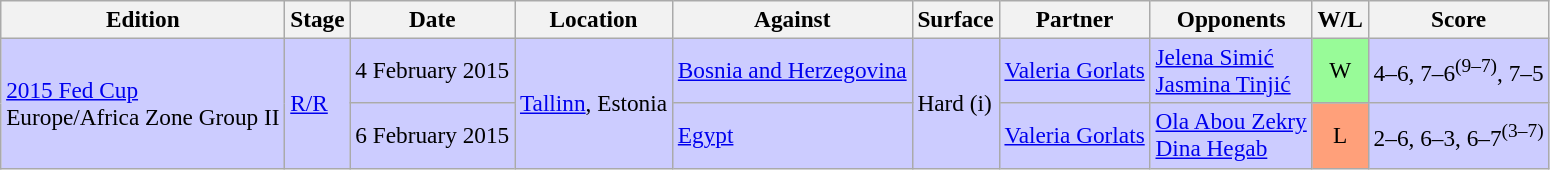<table class=wikitable style=font-size:97%>
<tr>
<th>Edition</th>
<th>Stage</th>
<th>Date</th>
<th>Location</th>
<th>Against</th>
<th>Surface</th>
<th>Partner</th>
<th>Opponents</th>
<th>W/L</th>
<th>Score</th>
</tr>
<tr style="background:#ccf;">
<td rowspan="2"><a href='#'>2015 Fed Cup</a> <br> Europe/Africa Zone Group II</td>
<td rowspan="2"><a href='#'>R/R</a></td>
<td>4 February 2015</td>
<td rowspan="2"><a href='#'>Tallinn</a>, Estonia</td>
<td> <a href='#'>Bosnia and Herzegovina</a></td>
<td rowspan="2">Hard (i)</td>
<td> <a href='#'>Valeria Gorlats</a></td>
<td> <a href='#'>Jelena Simić</a> <br>  <a href='#'>Jasmina Tinjić</a></td>
<td style="text-align:center; background:#98fb98;">W</td>
<td>4–6, 7–6<sup>(9–7)</sup>, 7–5</td>
</tr>
<tr style="background:#ccf;">
<td>6 February 2015</td>
<td> <a href='#'>Egypt</a></td>
<td> <a href='#'>Valeria Gorlats</a></td>
<td> <a href='#'>Ola Abou Zekry</a> <br>  <a href='#'>Dina Hegab</a></td>
<td style="text-align:center; background:#ffa07a;">L</td>
<td>2–6, 6–3, 6–7<sup>(3–7)</sup></td>
</tr>
</table>
